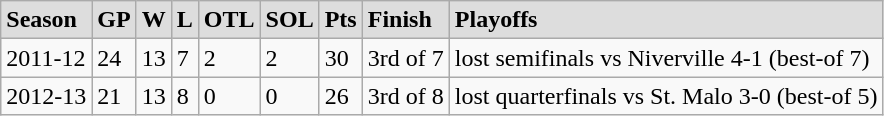<table class="wikitable">
<tr style="font-weight:bold; background:#ddd;"|>
<td>Season</td>
<td>GP</td>
<td>W</td>
<td>L</td>
<td>OTL</td>
<td>SOL</td>
<td>Pts</td>
<td>Finish</td>
<td>Playoffs</td>
</tr>
<tr>
<td>2011-12</td>
<td>24</td>
<td>13</td>
<td>7</td>
<td>2</td>
<td>2</td>
<td>30</td>
<td>3rd of 7</td>
<td>lost semifinals vs Niverville 4-1 (best-of 7)</td>
</tr>
<tr>
<td>2012-13</td>
<td>21</td>
<td>13</td>
<td>8</td>
<td>0</td>
<td>0</td>
<td>26</td>
<td>3rd of 8</td>
<td>lost quarterfinals vs St. Malo 3-0 (best-of 5)</td>
</tr>
</table>
